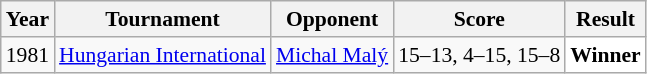<table class="sortable wikitable" style="font-size: 90%;">
<tr>
<th>Year</th>
<th>Tournament</th>
<th>Opponent</th>
<th>Score</th>
<th>Result</th>
</tr>
<tr>
<td align="center">1981</td>
<td><a href='#'>Hungarian International</a></td>
<td> <a href='#'>Michal Malý</a></td>
<td>15–13, 4–15, 15–8</td>
<td style="text-align:left; background:white"> <strong>Winner</strong></td>
</tr>
</table>
